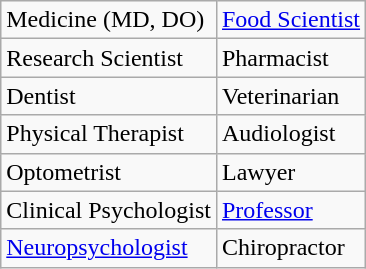<table class="wikitable">
<tr>
<td>Medicine (MD, DO)</td>
<td><a href='#'>Food Scientist</a></td>
</tr>
<tr>
<td>Research Scientist</td>
<td>Pharmacist</td>
</tr>
<tr>
<td>Dentist</td>
<td>Veterinarian</td>
</tr>
<tr>
<td>Physical Therapist</td>
<td>Audiologist</td>
</tr>
<tr>
<td>Optometrist</td>
<td>Lawyer</td>
</tr>
<tr>
<td>Clinical Psychologist</td>
<td><a href='#'>Professor</a></td>
</tr>
<tr>
<td><a href='#'>Neuropsychologist</a></td>
<td>Chiropractor</td>
</tr>
</table>
